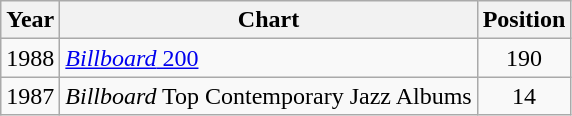<table class="wikitable">
<tr>
<th>Year</th>
<th>Chart</th>
<th>Position</th>
</tr>
<tr>
<td>1988</td>
<td><a href='#'><em>Billboard</em> 200</a></td>
<td align="center">190</td>
</tr>
<tr>
<td>1987</td>
<td><em>Billboard</em> Top Contemporary Jazz Albums</td>
<td align="center">14</td>
</tr>
</table>
